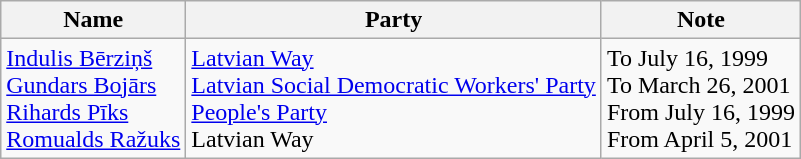<table class="wikitable">
<tr>
<th>Name</th>
<th>Party</th>
<th>Note</th>
</tr>
<tr>
<td><a href='#'>Indulis Bērziņš</a><br><a href='#'>Gundars Bojārs</a><br><a href='#'>Rihards Pīks</a><br><a href='#'>Romualds Ražuks</a></td>
<td><a href='#'>Latvian Way</a><br><a href='#'>Latvian Social Democratic Workers' Party</a><br><a href='#'>People's Party</a><br>Latvian Way</td>
<td>To July 16, 1999<br>To March 26, 2001<br>From July 16, 1999<br>From April 5, 2001</td>
</tr>
</table>
